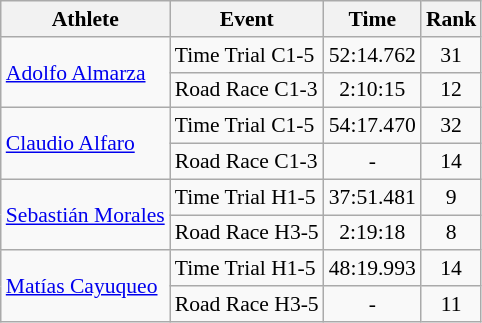<table class=wikitable style="font-size:90%">
<tr>
<th>Athlete</th>
<th>Event</th>
<th>Time</th>
<th>Rank</th>
</tr>
<tr align=center>
<td rowspan=2 align=left><a href='#'>Adolfo Almarza</a></td>
<td align=left>Time Trial C1-5</td>
<td>52:14.762</td>
<td>31</td>
</tr>
<tr align=center>
<td align=left>Road Race C1-3</td>
<td>2:10:15</td>
<td>12</td>
</tr>
<tr align=center>
<td rowspan=2 align=left><a href='#'>Claudio Alfaro</a></td>
<td align=left>Time Trial C1-5</td>
<td>54:17.470</td>
<td>32</td>
</tr>
<tr align=center>
<td align=left>Road Race C1-3</td>
<td>-</td>
<td>14</td>
</tr>
<tr align=center>
<td rowspan=2 align=left><a href='#'>Sebastián Morales</a></td>
<td align=left>Time Trial H1-5</td>
<td>37:51.481</td>
<td>9</td>
</tr>
<tr align=center>
<td align=left>Road Race H3-5</td>
<td>2:19:18</td>
<td>8</td>
</tr>
<tr align=center>
<td rowspan=2 align=left><a href='#'>Matías Cayuqueo</a></td>
<td align=left>Time Trial H1-5</td>
<td>48:19.993</td>
<td>14</td>
</tr>
<tr align=center>
<td align=left>Road Race H3-5</td>
<td>-</td>
<td>11</td>
</tr>
</table>
